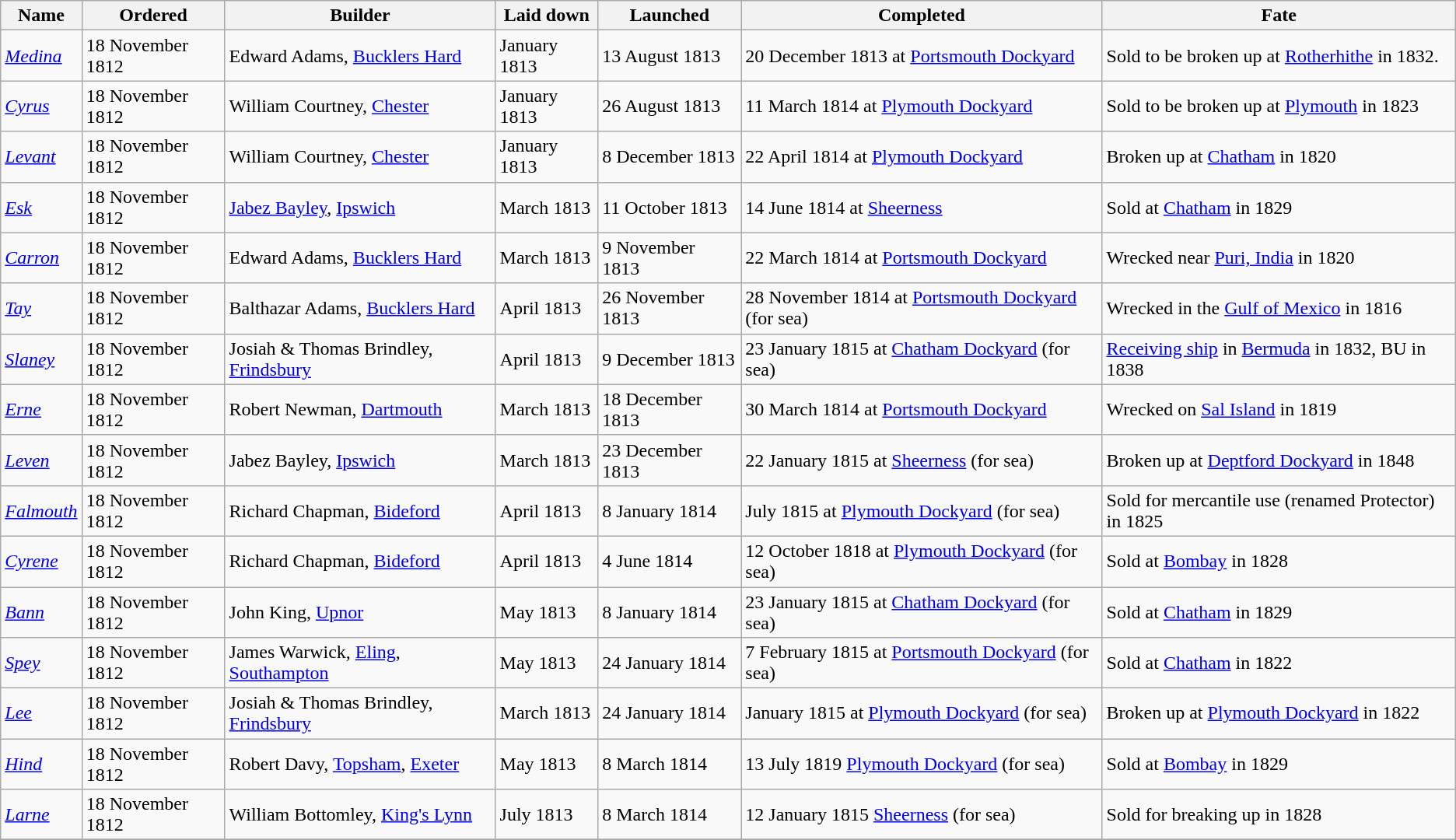<table class="sortable wikitable">
<tr>
<th>Name</th>
<th>Ordered</th>
<th>Builder</th>
<th>Laid down</th>
<th>Launched</th>
<th>Completed</th>
<th>Fate</th>
</tr>
<tr>
<td><a href='#'><em>Medina</em></a></td>
<td>18 November 1812</td>
<td>Edward Adams, <a href='#'>Bucklers Hard</a></td>
<td>January 1813</td>
<td>13 August 1813</td>
<td>20 December 1813 at <a href='#'>Portsmouth Dockyard</a></td>
<td>Sold to be broken up at <a href='#'>Rotherhithe</a> in 1832.</td>
</tr>
<tr>
<td><a href='#'><em>Cyrus</em></a></td>
<td>18 November 1812</td>
<td>William Courtney, <a href='#'>Chester</a></td>
<td>January 1813</td>
<td>26 August 1813</td>
<td>11 March 1814 at <a href='#'>Plymouth Dockyard</a></td>
<td>Sold to be broken up at <a href='#'>Plymouth</a> in 1823</td>
</tr>
<tr>
<td><a href='#'><em>Levant</em></a></td>
<td>18 November 1812</td>
<td>William Courtney, <a href='#'>Chester</a></td>
<td>January 1813</td>
<td>8 December 1813</td>
<td>22 April 1814 at <a href='#'>Plymouth Dockyard</a></td>
<td>Broken up at <a href='#'>Chatham</a> in 1820</td>
</tr>
<tr>
<td><a href='#'><em>Esk</em></a></td>
<td>18 November 1812</td>
<td><a href='#'>Jabez Bayley</a>, <a href='#'>Ipswich</a></td>
<td>March 1813</td>
<td>11 October 1813</td>
<td>14 June 1814 at <a href='#'>Sheerness</a></td>
<td>Sold at <a href='#'>Chatham</a> in 1829</td>
</tr>
<tr>
<td><a href='#'><em>Carron</em></a></td>
<td>18 November 1812</td>
<td>Edward Adams, <a href='#'>Bucklers Hard</a></td>
<td>March 1813</td>
<td>9 November 1813</td>
<td>22 March 1814 at <a href='#'>Portsmouth Dockyard</a></td>
<td>Wrecked near <a href='#'>Puri, India</a> in 1820</td>
</tr>
<tr>
<td><a href='#'><em>Tay</em></a></td>
<td>18 November 1812</td>
<td>Balthazar Adams, <a href='#'>Bucklers Hard</a></td>
<td>April 1813</td>
<td>26 November 1813</td>
<td>28 November 1814 at <a href='#'>Portsmouth Dockyard</a> (for sea)</td>
<td>Wrecked in the <a href='#'>Gulf of Mexico</a> in 1816</td>
</tr>
<tr>
<td><a href='#'><em>Slaney</em></a></td>
<td>18 November 1812</td>
<td>Josiah & Thomas Brindley, <a href='#'>Frindsbury</a></td>
<td>April 1813</td>
<td>9 December 1813</td>
<td>23 January 1815 at <a href='#'>Chatham Dockyard</a> (for sea)</td>
<td><a href='#'>Receiving ship</a> in <a href='#'>Bermuda</a> in 1832, BU in 1838</td>
</tr>
<tr>
<td><a href='#'><em>Erne</em></a></td>
<td>18 November 1812</td>
<td>Robert Newman, <a href='#'>Dartmouth</a></td>
<td>March 1813</td>
<td>18 December 1813</td>
<td>30 March 1814 at <a href='#'>Portsmouth Dockyard</a></td>
<td>Wrecked on <a href='#'>Sal Island</a> in 1819</td>
</tr>
<tr>
<td><a href='#'><em>Leven</em></a></td>
<td>18 November 1812</td>
<td>Jabez Bayley, <a href='#'>Ipswich</a></td>
<td>March 1813</td>
<td>23 December 1813</td>
<td>22 January 1815 at <a href='#'>Sheerness</a> (for sea)</td>
<td>Broken up at <a href='#'>Deptford Dockyard</a> in 1848</td>
</tr>
<tr>
<td><a href='#'><em>Falmouth</em></a></td>
<td>18 November 1812</td>
<td>Richard Chapman, <a href='#'>Bideford</a></td>
<td>April 1813</td>
<td>8 January 1814</td>
<td>July 1815 at <a href='#'>Plymouth Dockyard</a> (for sea)</td>
<td>Sold for mercantile use (renamed Protector) in 1825</td>
</tr>
<tr>
<td><a href='#'><em>Cyrene</em></a></td>
<td>18 November 1812</td>
<td>Richard Chapman, <a href='#'>Bideford</a></td>
<td>April 1813</td>
<td>4 June 1814</td>
<td>12 October 1818 at <a href='#'>Plymouth Dockyard</a> (for sea)</td>
<td>Sold at <a href='#'>Bombay</a> in 1828</td>
</tr>
<tr>
<td><a href='#'><em>Bann</em></a></td>
<td>18 November 1812</td>
<td>John King, <a href='#'>Upnor</a></td>
<td>May 1813</td>
<td>8 January 1814</td>
<td>23 January 1815 at <a href='#'>Chatham Dockyard</a> (for sea)</td>
<td>Sold at <a href='#'>Chatham</a> in 1829</td>
</tr>
<tr>
<td><a href='#'><em>Spey</em></a></td>
<td>18 November 1812</td>
<td>James Warwick, <a href='#'>Eling</a>, <a href='#'>Southampton</a></td>
<td>May 1813</td>
<td>24 January 1814</td>
<td>7 February 1815 at <a href='#'>Portsmouth Dockyard</a> (for sea)</td>
<td>Sold at <a href='#'>Chatham</a> in 1822</td>
</tr>
<tr>
<td><a href='#'><em>Lee</em></a></td>
<td>18 November 1812</td>
<td>Josiah & Thomas Brindley, <a href='#'>Frindsbury</a></td>
<td>March 1813</td>
<td>24 January 1814</td>
<td>January 1815 at <a href='#'>Plymouth Dockyard</a> (for sea)</td>
<td>Broken up at <a href='#'>Plymouth Dockyard</a> in 1822</td>
</tr>
<tr>
<td><a href='#'><em>Hind</em></a></td>
<td>18 November 1812</td>
<td>Robert Davy, <a href='#'>Topsham</a>, <a href='#'>Exeter</a></td>
<td>May 1813</td>
<td>8 March 1814</td>
<td>13 July 1819 <a href='#'>Plymouth Dockyard</a> (for sea)</td>
<td>Sold at <a href='#'>Bombay</a> in 1829</td>
</tr>
<tr>
<td><a href='#'><em>Larne</em></a></td>
<td>18 November 1812</td>
<td>William Bottomley, <a href='#'>King's Lynn</a></td>
<td>July 1813</td>
<td>8 March 1814</td>
<td>12 January 1815 <a href='#'>Sheerness</a> (for sea)</td>
<td>Sold for breaking up in 1828</td>
</tr>
<tr>
</tr>
</table>
